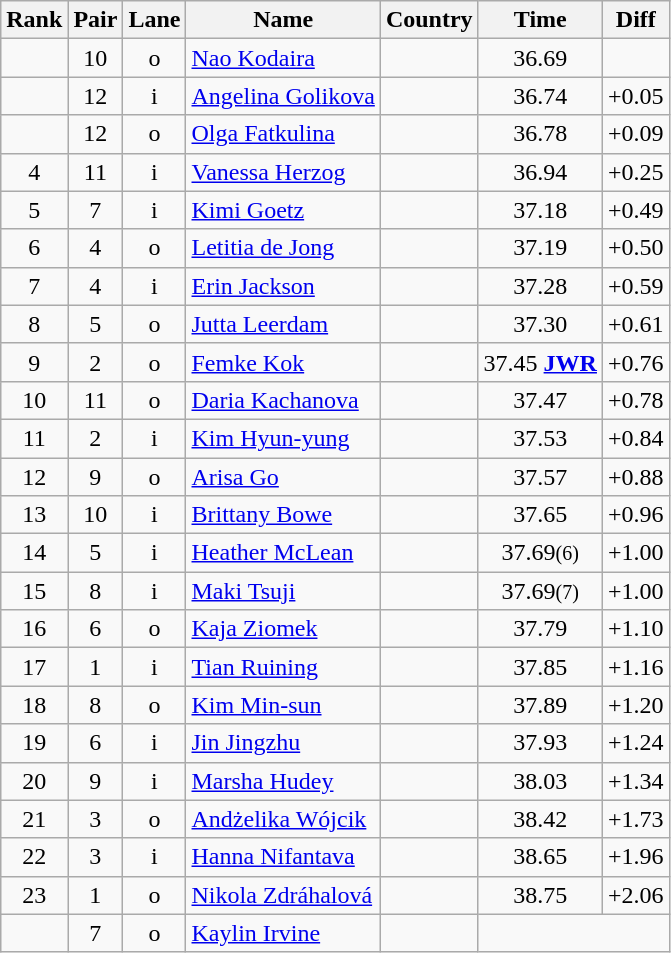<table class="wikitable sortable" style="text-align:center">
<tr>
<th>Rank</th>
<th>Pair</th>
<th>Lane</th>
<th>Name</th>
<th>Country</th>
<th>Time</th>
<th>Diff</th>
</tr>
<tr>
<td></td>
<td>10</td>
<td>o</td>
<td align=left><a href='#'>Nao Kodaira</a></td>
<td align=left></td>
<td>36.69</td>
<td></td>
</tr>
<tr>
<td></td>
<td>12</td>
<td>i</td>
<td align=left><a href='#'>Angelina Golikova</a></td>
<td align=left></td>
<td>36.74</td>
<td>+0.05</td>
</tr>
<tr>
<td></td>
<td>12</td>
<td>o</td>
<td align=left><a href='#'>Olga Fatkulina</a></td>
<td align=left></td>
<td>36.78</td>
<td>+0.09</td>
</tr>
<tr>
<td>4</td>
<td>11</td>
<td>i</td>
<td align=left><a href='#'>Vanessa Herzog</a></td>
<td align=left></td>
<td>36.94</td>
<td>+0.25</td>
</tr>
<tr>
<td>5</td>
<td>7</td>
<td>i</td>
<td align=left><a href='#'>Kimi Goetz</a></td>
<td align=left></td>
<td>37.18</td>
<td>+0.49</td>
</tr>
<tr>
<td>6</td>
<td>4</td>
<td>o</td>
<td align=left><a href='#'>Letitia de Jong</a></td>
<td align=left></td>
<td>37.19</td>
<td>+0.50</td>
</tr>
<tr>
<td>7</td>
<td>4</td>
<td>i</td>
<td align=left><a href='#'>Erin Jackson</a></td>
<td align=left></td>
<td>37.28</td>
<td>+0.59</td>
</tr>
<tr>
<td>8</td>
<td>5</td>
<td>o</td>
<td align=left><a href='#'>Jutta Leerdam</a></td>
<td align=left></td>
<td>37.30</td>
<td>+0.61</td>
</tr>
<tr>
<td>9</td>
<td>2</td>
<td>o</td>
<td align=left><a href='#'>Femke Kok</a></td>
<td align=left></td>
<td>37.45 <strong><a href='#'>JWR</a></strong></td>
<td>+0.76</td>
</tr>
<tr>
<td>10</td>
<td>11</td>
<td>o</td>
<td align=left><a href='#'>Daria Kachanova</a></td>
<td align=left></td>
<td>37.47</td>
<td>+0.78</td>
</tr>
<tr>
<td>11</td>
<td>2</td>
<td>i</td>
<td align=left><a href='#'>Kim Hyun-yung</a></td>
<td align=left></td>
<td>37.53</td>
<td>+0.84</td>
</tr>
<tr>
<td>12</td>
<td>9</td>
<td>o</td>
<td align=left><a href='#'>Arisa Go</a></td>
<td align=left></td>
<td>37.57</td>
<td>+0.88</td>
</tr>
<tr>
<td>13</td>
<td>10</td>
<td>i</td>
<td align=left><a href='#'>Brittany Bowe</a></td>
<td align=left></td>
<td>37.65</td>
<td>+0.96</td>
</tr>
<tr>
<td>14</td>
<td>5</td>
<td>i</td>
<td align=left><a href='#'>Heather McLean</a></td>
<td align=left></td>
<td>37.69<small>(6)</small></td>
<td>+1.00</td>
</tr>
<tr>
<td>15</td>
<td>8</td>
<td>i</td>
<td align=left><a href='#'>Maki Tsuji</a></td>
<td align=left></td>
<td>37.69<small>(7)</small></td>
<td>+1.00</td>
</tr>
<tr>
<td>16</td>
<td>6</td>
<td>o</td>
<td align=left><a href='#'>Kaja Ziomek</a></td>
<td align=left></td>
<td>37.79</td>
<td>+1.10</td>
</tr>
<tr>
<td>17</td>
<td>1</td>
<td>i</td>
<td align=left><a href='#'>Tian Ruining</a></td>
<td align=left></td>
<td>37.85</td>
<td>+1.16</td>
</tr>
<tr>
<td>18</td>
<td>8</td>
<td>o</td>
<td align=left><a href='#'>Kim Min-sun</a></td>
<td align=left></td>
<td>37.89</td>
<td>+1.20</td>
</tr>
<tr>
<td>19</td>
<td>6</td>
<td>i</td>
<td align=left><a href='#'>Jin Jingzhu</a></td>
<td align=left></td>
<td>37.93</td>
<td>+1.24</td>
</tr>
<tr>
<td>20</td>
<td>9</td>
<td>i</td>
<td align=left><a href='#'>Marsha Hudey</a></td>
<td align=left></td>
<td>38.03</td>
<td>+1.34</td>
</tr>
<tr>
<td>21</td>
<td>3</td>
<td>o</td>
<td align=left><a href='#'>Andżelika Wójcik</a></td>
<td align=left></td>
<td>38.42</td>
<td>+1.73</td>
</tr>
<tr>
<td>22</td>
<td>3</td>
<td>i</td>
<td align=left><a href='#'>Hanna Nifantava</a></td>
<td align=left></td>
<td>38.65</td>
<td>+1.96</td>
</tr>
<tr>
<td>23</td>
<td>1</td>
<td>o</td>
<td align=left><a href='#'>Nikola Zdráhalová</a></td>
<td align=left></td>
<td>38.75</td>
<td>+2.06</td>
</tr>
<tr>
<td></td>
<td>7</td>
<td>o</td>
<td align=left><a href='#'>Kaylin Irvine</a></td>
<td align=left></td>
<td colspan=2></td>
</tr>
</table>
